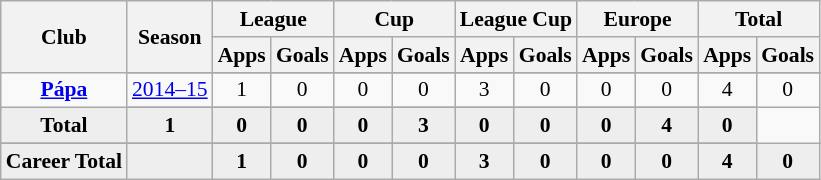<table class="wikitable" style="font-size:90%; text-align: center;">
<tr>
<th rowspan="2">Club</th>
<th rowspan="2">Season</th>
<th colspan="2">League</th>
<th colspan="2">Cup</th>
<th colspan="2">League Cup</th>
<th colspan="2">Europe</th>
<th colspan="2">Total</th>
</tr>
<tr>
<th>Apps</th>
<th>Goals</th>
<th>Apps</th>
<th>Goals</th>
<th>Apps</th>
<th>Goals</th>
<th>Apps</th>
<th>Goals</th>
<th>Apps</th>
<th>Goals</th>
</tr>
<tr ||-||-||-|->
<td rowspan="3" valign="center"><strong><a href='#'>Pápa</a></strong></td>
</tr>
<tr>
<td><a href='#'>2014–15</a></td>
<td>1</td>
<td>0</td>
<td>0</td>
<td>0</td>
<td>3</td>
<td>0</td>
<td>0</td>
<td>0</td>
<td>4</td>
<td>0</td>
</tr>
<tr>
</tr>
<tr style="font-weight:bold; background-color:#eeeeee;">
<td>Total</td>
<td>1</td>
<td>0</td>
<td>0</td>
<td>0</td>
<td>3</td>
<td>0</td>
<td>0</td>
<td>0</td>
<td>4</td>
<td>0</td>
</tr>
<tr>
</tr>
<tr style="font-weight:bold; background-color:#eeeeee;">
<td rowspan="2" valign="top"><strong>Career Total</strong></td>
<td></td>
<td><strong>1</strong></td>
<td><strong>0</strong></td>
<td><strong>0</strong></td>
<td><strong>0</strong></td>
<td><strong>3</strong></td>
<td><strong>0</strong></td>
<td><strong>0</strong></td>
<td><strong>0</strong></td>
<td><strong>4</strong></td>
<td><strong>0</strong></td>
</tr>
</table>
